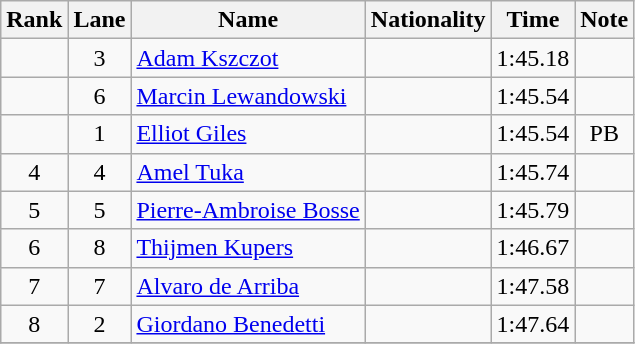<table class="wikitable sortable" style="text-align:center">
<tr>
<th>Rank</th>
<th>Lane</th>
<th>Name</th>
<th>Nationality</th>
<th>Time</th>
<th>Note</th>
</tr>
<tr>
<td></td>
<td>3</td>
<td align=left><a href='#'>Adam Kszczot</a></td>
<td align=left></td>
<td>1:45.18</td>
<td></td>
</tr>
<tr>
<td></td>
<td>6</td>
<td align=left><a href='#'>Marcin Lewandowski</a></td>
<td align=left></td>
<td>1:45.54</td>
<td></td>
</tr>
<tr>
<td></td>
<td>1</td>
<td align=left><a href='#'>Elliot Giles</a></td>
<td align=left></td>
<td>1:45.54</td>
<td>PB</td>
</tr>
<tr>
<td>4</td>
<td>4</td>
<td align=left><a href='#'>Amel Tuka</a></td>
<td align=left></td>
<td>1:45.74</td>
<td></td>
</tr>
<tr>
<td>5</td>
<td>5</td>
<td align=left><a href='#'>Pierre-Ambroise Bosse</a></td>
<td align=left></td>
<td>1:45.79</td>
<td></td>
</tr>
<tr>
<td>6</td>
<td>8</td>
<td align=left><a href='#'>Thijmen Kupers</a></td>
<td align=left></td>
<td>1:46.67</td>
<td></td>
</tr>
<tr>
<td>7</td>
<td>7</td>
<td align=left><a href='#'>Alvaro de Arriba</a></td>
<td align=left></td>
<td>1:47.58</td>
<td></td>
</tr>
<tr>
<td>8</td>
<td>2</td>
<td align=left><a href='#'>Giordano Benedetti</a></td>
<td align=left></td>
<td>1:47.64</td>
<td></td>
</tr>
<tr>
</tr>
</table>
